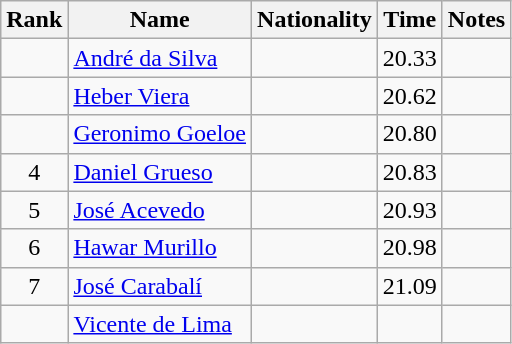<table class="wikitable sortable" style="text-align:center">
<tr>
<th>Rank</th>
<th>Name</th>
<th>Nationality</th>
<th>Time</th>
<th>Notes</th>
</tr>
<tr>
<td></td>
<td align=left><a href='#'>André da Silva</a></td>
<td align=left></td>
<td>20.33</td>
<td></td>
</tr>
<tr>
<td></td>
<td align=left><a href='#'>Heber Viera</a></td>
<td align=left></td>
<td>20.62</td>
<td></td>
</tr>
<tr>
<td></td>
<td align=left><a href='#'>Geronimo Goeloe</a></td>
<td align=left></td>
<td>20.80</td>
<td></td>
</tr>
<tr>
<td>4</td>
<td align=left><a href='#'>Daniel Grueso</a></td>
<td align=left></td>
<td>20.83</td>
<td></td>
</tr>
<tr>
<td>5</td>
<td align=left><a href='#'>José Acevedo</a></td>
<td align=left></td>
<td>20.93</td>
<td></td>
</tr>
<tr>
<td>6</td>
<td align=left><a href='#'>Hawar Murillo</a></td>
<td align=left></td>
<td>20.98</td>
<td></td>
</tr>
<tr>
<td>7</td>
<td align=left><a href='#'>José Carabalí</a></td>
<td align=left></td>
<td>21.09</td>
<td></td>
</tr>
<tr>
<td></td>
<td align=left><a href='#'>Vicente de Lima</a></td>
<td align=left></td>
<td></td>
<td></td>
</tr>
</table>
